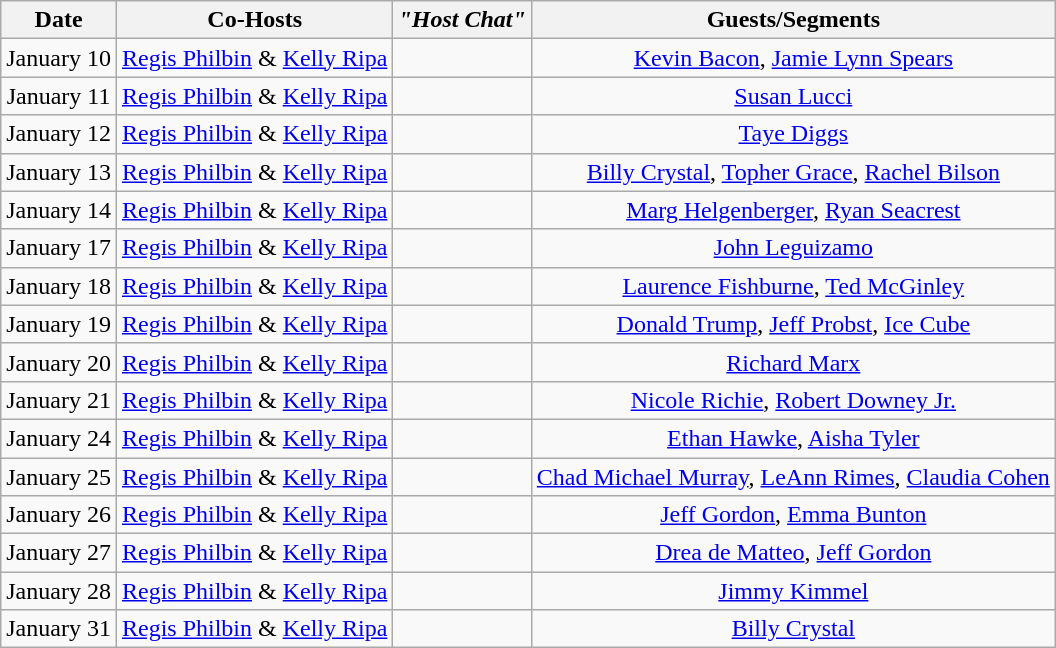<table class="wikitable sortable" style="text-align:center;">
<tr>
<th>Date</th>
<th>Co-Hosts</th>
<th><em>"Host Chat"</em></th>
<th>Guests/Segments</th>
</tr>
<tr>
<td>January 10</td>
<td><a href='#'>Regis Philbin</a> & <a href='#'>Kelly Ripa</a></td>
<td></td>
<td><a href='#'>Kevin Bacon</a>, <a href='#'>Jamie Lynn Spears</a></td>
</tr>
<tr>
<td>January 11</td>
<td><a href='#'>Regis Philbin</a> & <a href='#'>Kelly Ripa</a></td>
<td></td>
<td><a href='#'>Susan Lucci</a></td>
</tr>
<tr>
<td>January 12</td>
<td><a href='#'>Regis Philbin</a> & <a href='#'>Kelly Ripa</a></td>
<td></td>
<td><a href='#'>Taye Diggs</a></td>
</tr>
<tr>
<td>January 13</td>
<td><a href='#'>Regis Philbin</a> & <a href='#'>Kelly Ripa</a></td>
<td></td>
<td><a href='#'>Billy Crystal</a>, <a href='#'>Topher Grace</a>, <a href='#'>Rachel Bilson</a></td>
</tr>
<tr>
<td>January 14</td>
<td><a href='#'>Regis Philbin</a> & <a href='#'>Kelly Ripa</a></td>
<td></td>
<td><a href='#'>Marg Helgenberger</a>, <a href='#'>Ryan Seacrest</a></td>
</tr>
<tr>
<td>January 17</td>
<td><a href='#'>Regis Philbin</a> & <a href='#'>Kelly Ripa</a></td>
<td></td>
<td><a href='#'>John Leguizamo</a></td>
</tr>
<tr>
<td>January 18</td>
<td><a href='#'>Regis Philbin</a> & <a href='#'>Kelly Ripa</a></td>
<td></td>
<td><a href='#'>Laurence Fishburne</a>, <a href='#'>Ted McGinley</a></td>
</tr>
<tr>
<td>January 19</td>
<td><a href='#'>Regis Philbin</a> & <a href='#'>Kelly Ripa</a></td>
<td></td>
<td><a href='#'>Donald Trump</a>, <a href='#'>Jeff Probst</a>, <a href='#'>Ice Cube</a></td>
</tr>
<tr>
<td>January 20</td>
<td><a href='#'>Regis Philbin</a> & <a href='#'>Kelly Ripa</a></td>
<td></td>
<td><a href='#'>Richard Marx</a></td>
</tr>
<tr>
<td>January 21</td>
<td><a href='#'>Regis Philbin</a> & <a href='#'>Kelly Ripa</a></td>
<td></td>
<td><a href='#'>Nicole Richie</a>, <a href='#'>Robert Downey Jr.</a></td>
</tr>
<tr>
<td>January 24</td>
<td><a href='#'>Regis Philbin</a> & <a href='#'>Kelly Ripa</a></td>
<td></td>
<td><a href='#'>Ethan Hawke</a>, <a href='#'>Aisha Tyler</a></td>
</tr>
<tr>
<td>January 25</td>
<td><a href='#'>Regis Philbin</a> & <a href='#'>Kelly Ripa</a></td>
<td></td>
<td><a href='#'>Chad Michael Murray</a>, <a href='#'>LeAnn Rimes</a>, <a href='#'>Claudia Cohen</a></td>
</tr>
<tr>
<td>January 26</td>
<td><a href='#'>Regis Philbin</a> & <a href='#'>Kelly Ripa</a></td>
<td></td>
<td><a href='#'>Jeff Gordon</a>, <a href='#'>Emma Bunton</a></td>
</tr>
<tr>
<td>January 27</td>
<td><a href='#'>Regis Philbin</a> & <a href='#'>Kelly Ripa</a></td>
<td></td>
<td><a href='#'>Drea de Matteo</a>, <a href='#'>Jeff Gordon</a></td>
</tr>
<tr>
<td>January 28</td>
<td><a href='#'>Regis Philbin</a> & <a href='#'>Kelly Ripa</a></td>
<td></td>
<td><a href='#'>Jimmy Kimmel</a></td>
</tr>
<tr>
<td>January 31</td>
<td><a href='#'>Regis Philbin</a> & <a href='#'>Kelly Ripa</a></td>
<td></td>
<td><a href='#'>Billy Crystal</a></td>
</tr>
</table>
